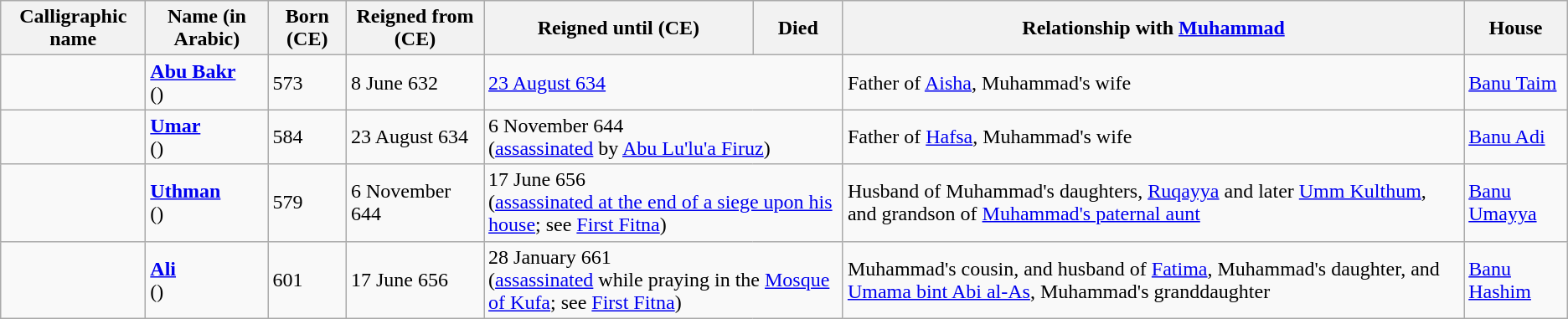<table class="wikitable">
<tr>
<th>Calligraphic name</th>
<th>Name (in Arabic)</th>
<th>Born (CE)</th>
<th>Reigned from (CE)</th>
<th>Reigned until (CE)</th>
<th>Died</th>
<th>Relationship with <a href='#'>Muhammad</a></th>
<th>House</th>
</tr>
<tr>
<td></td>
<td><strong><a href='#'>Abu Bakr</a></strong><br>(<strong></strong>)<br></td>
<td>573</td>
<td>8 June 632</td>
<td colspan=2><a href='#'>23 August 634</a></td>
<td>Father of <a href='#'>Aisha</a>, Muhammad's wife</td>
<td><a href='#'>Banu Taim</a></td>
</tr>
<tr>
<td></td>
<td><strong><a href='#'>Umar</a></strong><br>(<strong></strong>)<br></td>
<td>584</td>
<td>23 August 634</td>
<td colspan=2> 6 November 644<br>(<a href='#'>assassinated</a> by <a href='#'>Abu Lu'lu'a Firuz</a>)</td>
<td>Father of <a href='#'>Hafsa</a>, Muhammad's wife</td>
<td><a href='#'>Banu Adi</a></td>
</tr>
<tr>
<td></td>
<td><strong><a href='#'>Uthman</a></strong><br>(<strong></strong>)</td>
<td>579</td>
<td>6 November 644</td>
<td colspan=2>17 June 656<br>(<a href='#'>assassinated at the end of a siege upon his house</a>; see <a href='#'>First Fitna</a>)</td>
<td>Husband of Muhammad's daughters, <a href='#'>Ruqayya</a> and later <a href='#'>Umm Kulthum</a>, and grandson of <a href='#'>Muhammad's paternal aunt</a></td>
<td><a href='#'>Banu Umayya</a></td>
</tr>
<tr>
<td></td>
<td><strong><a href='#'>Ali</a></strong><br>(<strong></strong>)</td>
<td>601</td>
<td>17 June 656</td>
<td colspan=2>28 January 661<br>(<a href='#'>assassinated</a> while praying in the <a href='#'>Mosque of Kufa</a>; see <a href='#'>First Fitna</a>)</td>
<td>Muhammad's cousin, and husband of <a href='#'>Fatima</a>, Muhammad's daughter, and <a href='#'>Umama bint Abi al-As</a>, Muhammad's granddaughter</td>
<td><a href='#'>Banu Hashim</a></td>
</tr>
</table>
